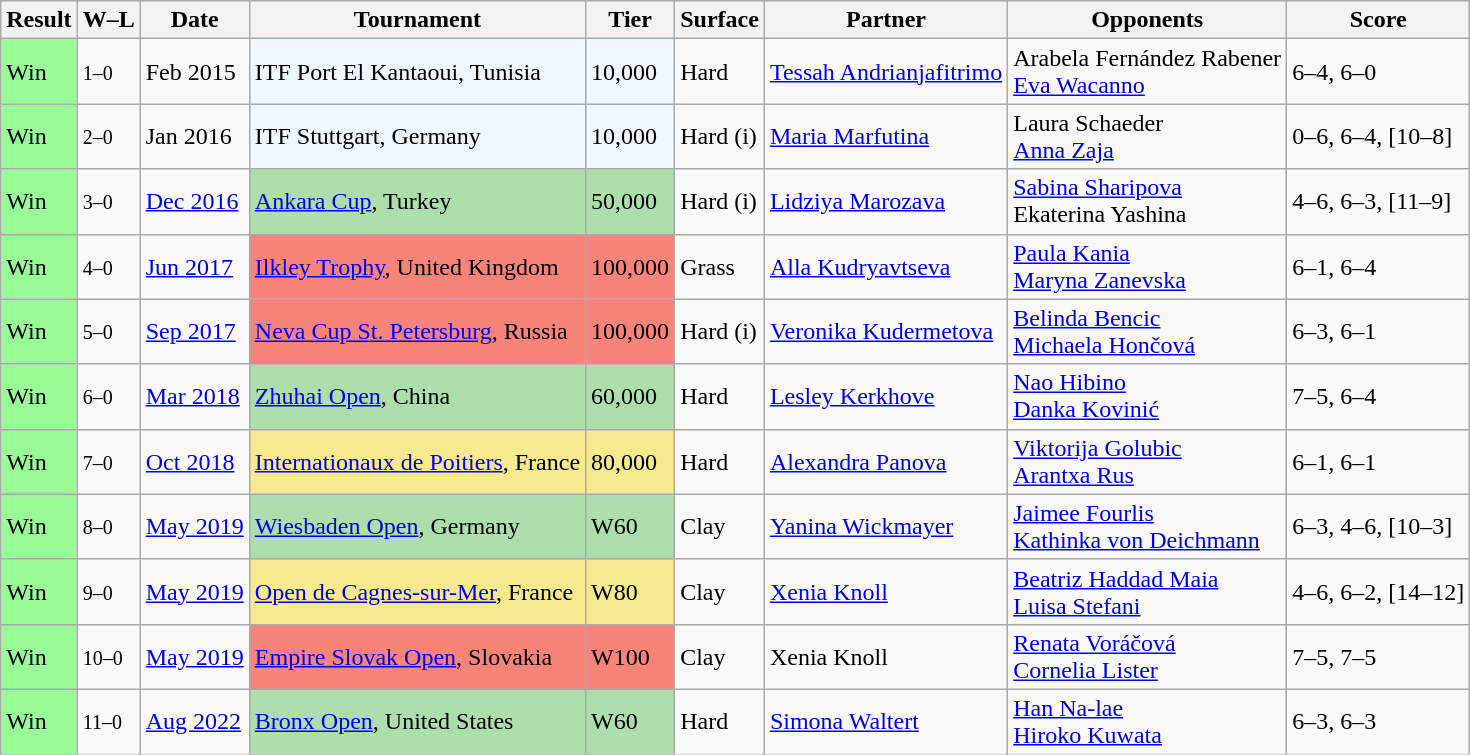<table class="sortable wikitable">
<tr>
<th>Result</th>
<th class="unsortable">W–L</th>
<th>Date</th>
<th>Tournament</th>
<th>Tier</th>
<th>Surface</th>
<th>Partner</th>
<th>Opponents</th>
<th class="unsortable">Score</th>
</tr>
<tr>
<td style="background:#98fb98;">Win</td>
<td><small>1–0</small></td>
<td>Feb 2015</td>
<td style="background:#f0f8ff;">ITF Port El Kantaoui, Tunisia</td>
<td style="background:#f0f8ff;">10,000</td>
<td>Hard</td>
<td> <a href='#'>Tessah Andrianjafitrimo</a></td>
<td> Arabela Fernández Rabener <br>  <a href='#'>Eva Wacanno</a></td>
<td>6–4, 6–0</td>
</tr>
<tr>
<td style="background:#98fb98;">Win</td>
<td><small>2–0</small></td>
<td>Jan 2016</td>
<td style="background:#f0f8ff;">ITF Stuttgart, Germany</td>
<td style="background:#f0f8ff;">10,000</td>
<td>Hard (i)</td>
<td> <a href='#'>Maria Marfutina</a></td>
<td> Laura Schaeder <br>  <a href='#'>Anna Zaja</a></td>
<td>0–6, 6–4, [10–8]</td>
</tr>
<tr>
<td style="background:#98fb98;">Win</td>
<td><small>3–0</small></td>
<td><a href='#'>Dec 2016</a></td>
<td style="background:#addfad;"><a href='#'>Ankara Cup</a>, Turkey</td>
<td style="background:#addfad;">50,000</td>
<td>Hard (i)</td>
<td> <a href='#'>Lidziya Marozava</a></td>
<td> <a href='#'>Sabina Sharipova</a> <br>  Ekaterina Yashina</td>
<td>4–6, 6–3, [11–9]</td>
</tr>
<tr>
<td style="background:#98fb98;">Win</td>
<td><small>4–0</small></td>
<td><a href='#'>Jun 2017</a></td>
<td style="background:#f88379;"><a href='#'>Ilkley Trophy</a>, United Kingdom</td>
<td style="background:#f88379;">100,000</td>
<td>Grass</td>
<td> <a href='#'>Alla Kudryavtseva</a></td>
<td> <a href='#'>Paula Kania</a> <br>  <a href='#'>Maryna Zanevska</a></td>
<td>6–1, 6–4</td>
</tr>
<tr>
<td style="background:#98fb98;">Win</td>
<td><small>5–0</small></td>
<td><a href='#'>Sep 2017</a></td>
<td style="background:#f88379;"><a href='#'>Neva Cup St. Petersburg</a>, Russia</td>
<td style="background:#f88379;">100,000</td>
<td>Hard (i)</td>
<td> <a href='#'>Veronika Kudermetova</a></td>
<td> <a href='#'>Belinda Bencic</a> <br>  <a href='#'>Michaela Hončová</a></td>
<td>6–3, 6–1</td>
</tr>
<tr>
<td style="background:#98fb98;">Win</td>
<td><small>6–0</small></td>
<td><a href='#'>Mar 2018</a></td>
<td style="background:#addfad;"><a href='#'>Zhuhai Open</a>, China</td>
<td style="background:#addfad;">60,000</td>
<td>Hard</td>
<td> <a href='#'>Lesley Kerkhove</a></td>
<td> <a href='#'>Nao Hibino</a> <br>  <a href='#'>Danka Kovinić</a></td>
<td>7–5, 6–4</td>
</tr>
<tr>
<td bgcolor="98FB98">Win</td>
<td><small>7–0</small></td>
<td><a href='#'>Oct 2018</a></td>
<td bgcolor="#f7e98e"><a href='#'>Internationaux de Poitiers</a>, France</td>
<td bgcolor="#f7e98e">80,000</td>
<td>Hard</td>
<td> <a href='#'>Alexandra Panova</a></td>
<td> <a href='#'>Viktorija Golubic</a> <br>  <a href='#'>Arantxa Rus</a></td>
<td>6–1, 6–1</td>
</tr>
<tr>
<td style="background:#98fb98;">Win</td>
<td><small>8–0</small></td>
<td><a href='#'>May 2019</a></td>
<td style="background:#addfad;"><a href='#'>Wiesbaden Open</a>, Germany</td>
<td style="background:#addfad;">W60</td>
<td>Clay</td>
<td> <a href='#'>Yanina Wickmayer</a></td>
<td> <a href='#'>Jaimee Fourlis</a> <br>  <a href='#'>Kathinka von Deichmann</a></td>
<td>6–3, 4–6, [10–3]</td>
</tr>
<tr>
<td bgcolor="98FB98">Win</td>
<td><small>9–0</small></td>
<td><a href='#'>May 2019</a></td>
<td bgcolor="#f7e98e"><a href='#'>Open de Cagnes-sur-Mer</a>, France</td>
<td bgcolor="#f7e98e">W80</td>
<td>Clay</td>
<td> <a href='#'>Xenia Knoll</a></td>
<td> <a href='#'>Beatriz Haddad Maia</a> <br>  <a href='#'>Luisa Stefani</a></td>
<td>4–6, 6–2, [14–12]</td>
</tr>
<tr>
<td bgcolor="98FB98">Win</td>
<td><small>10–0</small></td>
<td><a href='#'>May 2019</a></td>
<td bgcolor="#f88379"><a href='#'>Empire Slovak Open</a>, Slovakia</td>
<td bgcolor="#f88379">W100</td>
<td>Clay</td>
<td> Xenia Knoll</td>
<td> <a href='#'>Renata Voráčová</a> <br>  <a href='#'>Cornelia Lister</a></td>
<td>7–5, 7–5</td>
</tr>
<tr>
<td bgcolor="98FB98">Win</td>
<td><small>11–0</small></td>
<td><a href='#'>Aug 2022</a></td>
<td bgcolor=addfad><a href='#'>Bronx Open</a>, United States</td>
<td bgcolor=addfad>W60</td>
<td>Hard</td>
<td> <a href='#'>Simona Waltert</a></td>
<td> <a href='#'>Han Na-lae</a> <br>  <a href='#'>Hiroko Kuwata</a></td>
<td>6–3, 6–3</td>
</tr>
</table>
